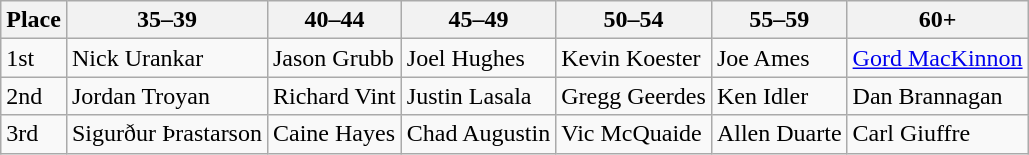<table class="wikitable">
<tr>
<th>Place</th>
<th>35–39</th>
<th>40–44</th>
<th>45–49</th>
<th>50–54</th>
<th>55–59</th>
<th>60+</th>
</tr>
<tr>
<td>1st</td>
<td> Nick Urankar</td>
<td> Jason Grubb</td>
<td> Joel Hughes</td>
<td> Kevin Koester</td>
<td> Joe Ames</td>
<td> <a href='#'>Gord MacKinnon</a></td>
</tr>
<tr>
<td>2nd</td>
<td> Jordan Troyan</td>
<td> Richard Vint</td>
<td> Justin Lasala</td>
<td> Gregg Geerdes</td>
<td> Ken Idler</td>
<td> Dan Brannagan</td>
</tr>
<tr>
<td>3rd</td>
<td> Sigurður Þrastarson</td>
<td> Caine Hayes</td>
<td> Chad Augustin</td>
<td> Vic McQuaide</td>
<td> Allen Duarte</td>
<td> Carl Giuffre</td>
</tr>
</table>
